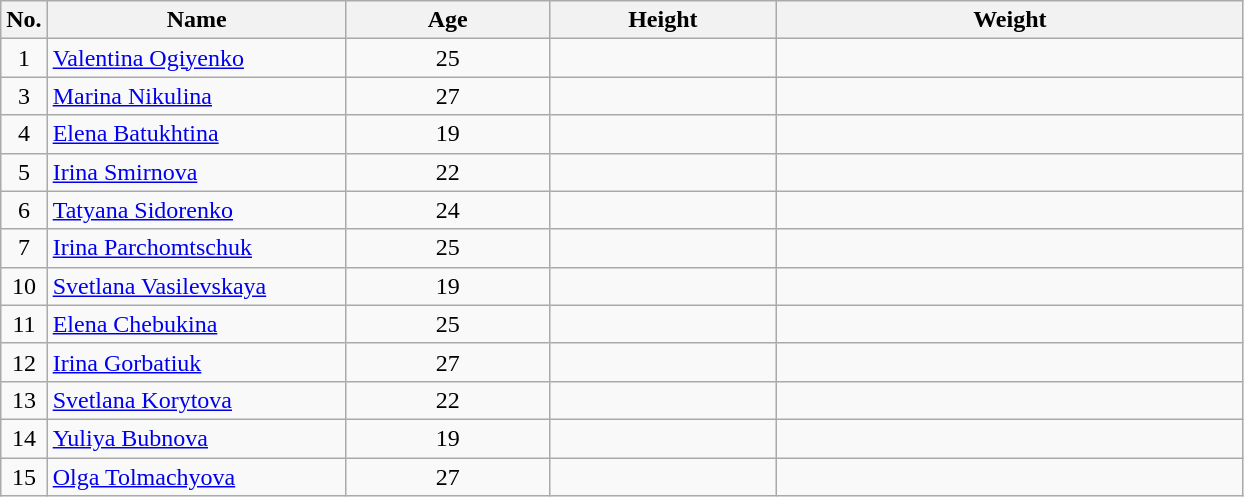<table class="wikitable sortable" style="text-align:center;">
<tr>
<th>No.</th>
<th style="width:12em">Name</th>
<th style="width:8em">Age</th>
<th style="width:9em">Height</th>
<th style="width:19em">Weight</th>
</tr>
<tr>
<td>1</td>
<td align=left><a href='#'>Valentina Ogiyenko</a></td>
<td>25</td>
<td></td>
<td></td>
</tr>
<tr>
<td>3</td>
<td align=left><a href='#'>Marina Nikulina</a></td>
<td>27</td>
<td></td>
<td></td>
</tr>
<tr>
<td>4</td>
<td align=left><a href='#'>Elena Batukhtina</a></td>
<td>19</td>
<td></td>
<td></td>
</tr>
<tr>
<td>5</td>
<td align=left><a href='#'>Irina Smirnova</a></td>
<td>22</td>
<td></td>
<td></td>
</tr>
<tr>
<td>6</td>
<td align=left><a href='#'>Tatyana Sidorenko</a></td>
<td>24</td>
<td></td>
<td></td>
</tr>
<tr>
<td>7</td>
<td align=left><a href='#'>Irina Parchomtschuk</a></td>
<td>25</td>
<td></td>
<td></td>
</tr>
<tr>
<td>10</td>
<td align=left><a href='#'>Svetlana Vasilevskaya</a></td>
<td>19</td>
<td></td>
<td></td>
</tr>
<tr>
<td>11</td>
<td align=left><a href='#'>Elena Chebukina</a></td>
<td>25</td>
<td></td>
<td></td>
</tr>
<tr>
<td>12</td>
<td align=left><a href='#'>Irina Gorbatiuk</a></td>
<td>27</td>
<td></td>
<td></td>
</tr>
<tr>
<td>13</td>
<td align=left><a href='#'>Svetlana Korytova</a></td>
<td>22</td>
<td></td>
<td></td>
</tr>
<tr>
<td>14</td>
<td align=left><a href='#'>Yuliya Bubnova</a></td>
<td>19</td>
<td></td>
<td></td>
</tr>
<tr>
<td>15</td>
<td align=left><a href='#'>Olga Tolmachyova</a></td>
<td>27</td>
<td></td>
<td></td>
</tr>
</table>
